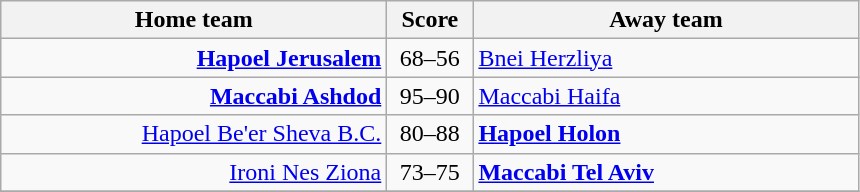<table class="wikitable" style="text-align: center">
<tr>
<th width=250>Home team</th>
<th width=50>Score</th>
<th width=250>Away team</th>
</tr>
<tr>
<td align="right"><strong><a href='#'>Hapoel Jerusalem</a></strong></td>
<td>68–56</td>
<td align="left"><a href='#'>Bnei Herzliya</a></td>
</tr>
<tr>
<td align="right"><strong><a href='#'>Maccabi Ashdod</a></strong></td>
<td>95–90</td>
<td align="left"><a href='#'>Maccabi Haifa</a></td>
</tr>
<tr>
<td align="right"><a href='#'>Hapoel Be'er Sheva B.C.</a></td>
<td>80–88</td>
<td align="left"><strong><a href='#'>Hapoel Holon</a></strong></td>
</tr>
<tr>
<td align="right"><a href='#'>Ironi Nes Ziona</a></td>
<td>73–75</td>
<td align="left"><strong><a href='#'>Maccabi Tel Aviv</a></strong></td>
</tr>
<tr>
</tr>
</table>
